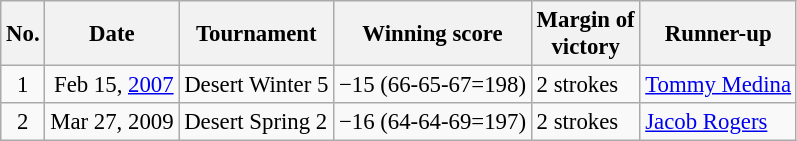<table class="wikitable" style="font-size:95%;">
<tr>
<th>No.</th>
<th>Date</th>
<th>Tournament</th>
<th>Winning score</th>
<th>Margin of<br>victory</th>
<th>Runner-up</th>
</tr>
<tr>
<td align=center>1</td>
<td align=right>Feb 15, <a href='#'>2007</a></td>
<td>Desert Winter 5</td>
<td>−15 (66-65-67=198)</td>
<td>2 strokes</td>
<td> <a href='#'>Tommy Medina</a></td>
</tr>
<tr>
<td align=center>2</td>
<td align=right>Mar 27, 2009</td>
<td>Desert Spring 2</td>
<td>−16 (64-64-69=197)</td>
<td>2 strokes</td>
<td> <a href='#'>Jacob Rogers</a></td>
</tr>
</table>
